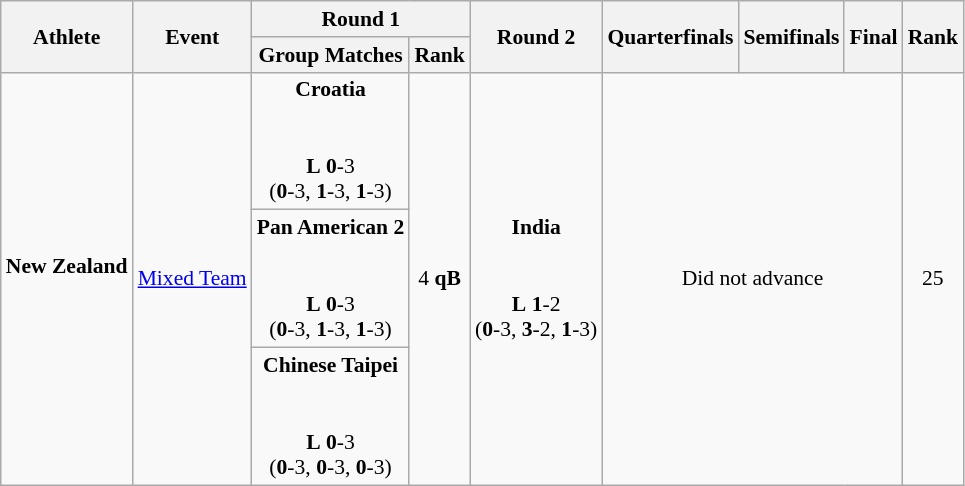<table class="wikitable" border="1" style="font-size:90%">
<tr>
<th rowspan=2>Athlete</th>
<th rowspan=2>Event</th>
<th colspan=2>Round 1</th>
<th rowspan=2>Round 2</th>
<th rowspan=2>Quarterfinals</th>
<th rowspan=2>Semifinals</th>
<th rowspan=2>Final</th>
<th rowspan=2>Rank</th>
</tr>
<tr>
<th>Group Matches</th>
<th>Rank</th>
</tr>
<tr>
<td rowspan=3><strong>New Zealand</strong><br><br></td>
<td rowspan=3><a href='#'>Mixed Team</a></td>
<td align=center><strong>Croatia</strong><br><br><br> <strong>L</strong> <strong>0</strong>-3 <br> (<strong>0</strong>-3, <strong>1</strong>-3, <strong>1</strong>-3)</td>
<td rowspan=3 align=center>4 <strong>qB</strong></td>
<td align=center rowspan=3><strong>India</strong><br><br><br> <strong>L</strong> <strong>1</strong>-2 <br> (<strong>0</strong>-3, <strong>3</strong>-2, <strong>1</strong>-3)</td>
<td rowspan=3 colspan=3 align=center>Did not advance</td>
<td rowspan=3 align=center>25</td>
</tr>
<tr>
<td align=center><strong>Pan American 2</strong><br><br><br> <strong>L</strong> <strong>0</strong>-3 <br> (<strong>0</strong>-3, <strong>1</strong>-3, <strong>1</strong>-3)</td>
</tr>
<tr>
<td align=center><strong>Chinese Taipei</strong><br><br><br> <strong>L</strong> <strong>0</strong>-3 <br> (<strong>0</strong>-3, <strong>0</strong>-3, <strong>0</strong>-3)</td>
</tr>
</table>
